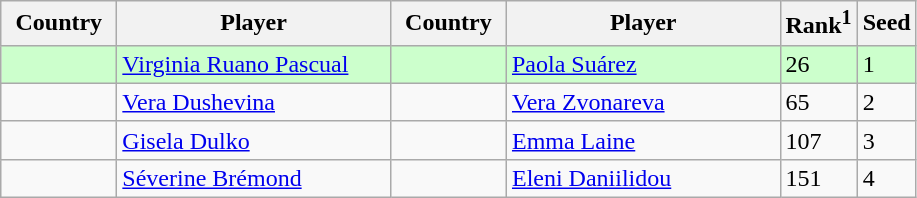<table class="sortable wikitable">
<tr>
<th width="70">Country</th>
<th width="175">Player</th>
<th width="70">Country</th>
<th width="175">Player</th>
<th>Rank<sup>1</sup></th>
<th>Seed</th>
</tr>
<tr style="background:#cfc;">
<td></td>
<td><a href='#'>Virginia Ruano Pascual</a></td>
<td></td>
<td><a href='#'>Paola Suárez</a></td>
<td>26</td>
<td>1</td>
</tr>
<tr>
<td></td>
<td><a href='#'>Vera Dushevina</a></td>
<td></td>
<td><a href='#'>Vera Zvonareva</a></td>
<td>65</td>
<td>2</td>
</tr>
<tr>
<td></td>
<td><a href='#'>Gisela Dulko</a></td>
<td></td>
<td><a href='#'>Emma Laine</a></td>
<td>107</td>
<td>3</td>
</tr>
<tr>
<td></td>
<td><a href='#'>Séverine Brémond</a></td>
<td></td>
<td><a href='#'>Eleni Daniilidou</a></td>
<td>151</td>
<td>4</td>
</tr>
</table>
